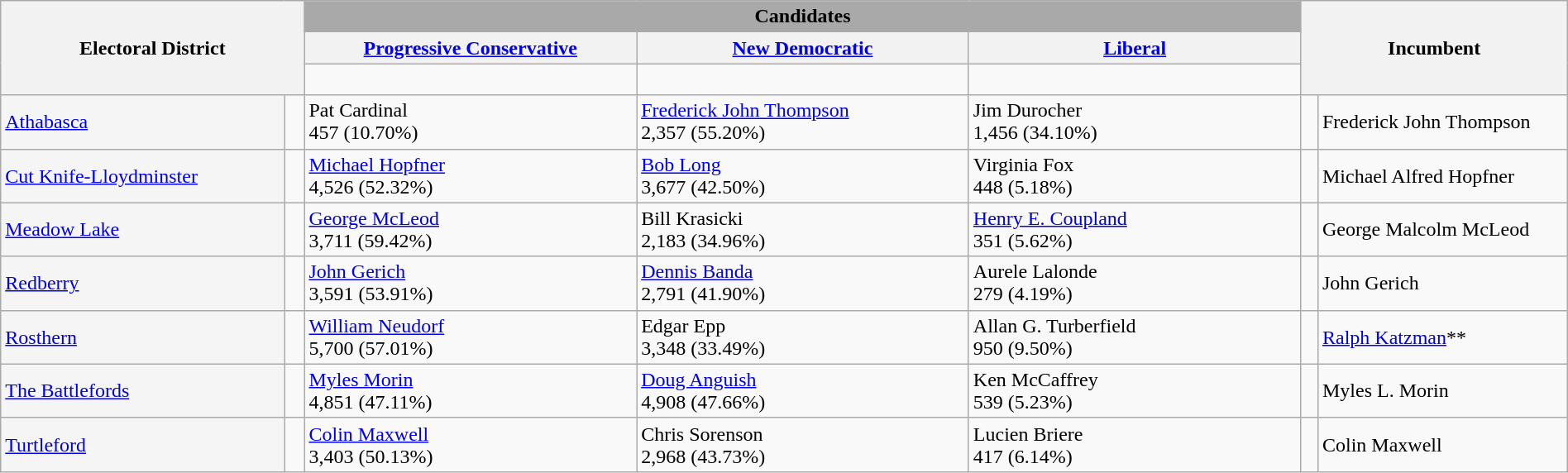<table class="wikitable" style="width:100%">
<tr>
<th style="width:16%;" style="background:darkgrey;" rowspan=3 colspan=2>Electoral District</th>
<th style="background:darkgrey;" colspan=3>Candidates</th>
<th style="width:14%;" style="background:darkgrey;" rowspan=3 colspan=2>Incumbent</th>
</tr>
<tr>
<th width=17.5%><a href='#'>Progressive Conservative</a></th>
<th width=17.5%><a href='#'>New Democratic</a></th>
<th width=17.5%><a href='#'>Liberal</a></th>
</tr>
<tr>
<td width=17.5% > </td>
<td width=17.5% > </td>
<td width=17.5% > </td>
</tr>
<tr>
<td bgcolor=whitesmoke><a href='#'>Athabasca</a></td>
<td> </td>
<td>Pat Cardinal <br>457 (10.70%)</td>
<td><a href='#'>Frederick John Thompson</a> <br>2,357 (55.20%)</td>
<td>Jim Durocher <br>1,456 (34.10%)</td>
<td> </td>
<td>Frederick John Thompson</td>
</tr>
<tr>
<td bgcolor=whitesmoke><a href='#'>Cut Knife-Lloydminster</a></td>
<td> </td>
<td><a href='#'>Michael Hopfner</a> <br>4,526 (52.32%)</td>
<td><a href='#'>Bob Long</a> <br>3,677 (42.50%)</td>
<td>Virginia Fox <br>448 (5.18%)</td>
<td> </td>
<td>Michael Alfred Hopfner</td>
</tr>
<tr>
<td bgcolor=whitesmoke><a href='#'>Meadow Lake</a></td>
<td> </td>
<td><a href='#'>George McLeod</a> <br>3,711 (59.42%)</td>
<td>Bill Krasicki <br>2,183 (34.96%)</td>
<td><a href='#'>Henry E. Coupland</a> <br>351 (5.62%)</td>
<td> </td>
<td>George Malcolm McLeod</td>
</tr>
<tr>
<td bgcolor=whitesmoke><a href='#'>Redberry</a></td>
<td> </td>
<td><a href='#'>John Gerich</a> <br>3,591 (53.91%)</td>
<td><a href='#'>Dennis Banda</a> <br>2,791 (41.90%)</td>
<td>Aurele Lalonde <br>279 (4.19%)</td>
<td> </td>
<td>John Gerich</td>
</tr>
<tr>
<td bgcolor=whitesmoke><a href='#'>Rosthern</a></td>
<td> </td>
<td><a href='#'>William Neudorf</a> <br>5,700 (57.01%)</td>
<td>Edgar Epp <br>3,348 (33.49%)</td>
<td>Allan G. Turberfield <br>950 (9.50%)</td>
<td> </td>
<td><a href='#'>Ralph Katzman</a>**</td>
</tr>
<tr>
<td bgcolor=whitesmoke><a href='#'>The Battlefords</a></td>
<td> </td>
<td><a href='#'>Myles Morin</a> <br>4,851 (47.11%)</td>
<td><a href='#'>Doug Anguish</a> <br>4,908 (47.66%)</td>
<td>Ken McCaffrey <br>539 (5.23%)</td>
<td> </td>
<td>Myles L. Morin</td>
</tr>
<tr>
<td bgcolor=whitesmoke><a href='#'>Turtleford</a></td>
<td> </td>
<td><a href='#'>Colin Maxwell</a> <br>3,403 (50.13%)</td>
<td>Chris Sorenson <br>2,968 (43.73%)</td>
<td>Lucien Briere <br>417 (6.14%)</td>
<td> </td>
<td>Colin Maxwell</td>
</tr>
</table>
